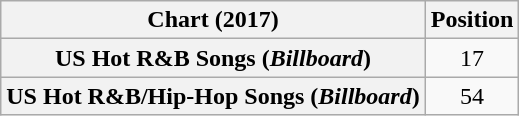<table class="wikitable sortable plainrowheaders" style="text-align:center">
<tr>
<th scope="col">Chart (2017)</th>
<th scope="col">Position</th>
</tr>
<tr>
<th scope="row">US Hot R&B Songs (<em>Billboard</em>)</th>
<td>17</td>
</tr>
<tr>
<th scope="row">US Hot R&B/Hip-Hop Songs (<em>Billboard</em>)</th>
<td>54</td>
</tr>
</table>
